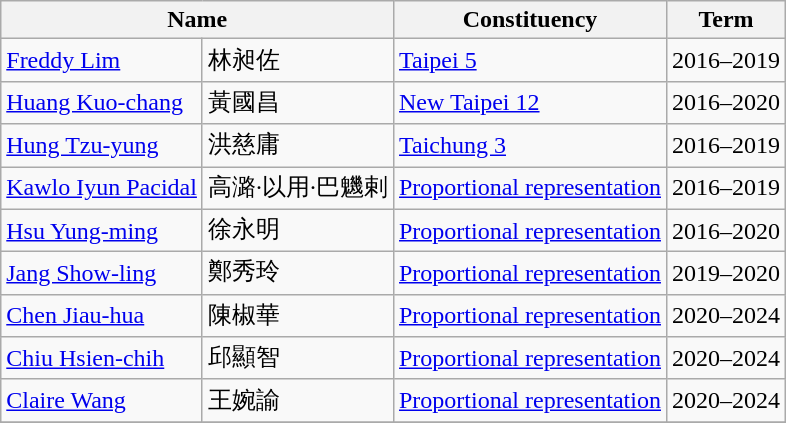<table class="wikitable">
<tr>
<th colspan=2>Name</th>
<th>Constituency</th>
<th>Term</th>
</tr>
<tr>
<td><a href='#'>Freddy Lim</a></td>
<td>林昶佐</td>
<td><a href='#'>Taipei 5</a></td>
<td>2016–2019</td>
</tr>
<tr>
<td><a href='#'>Huang Kuo-chang</a></td>
<td>黃國昌</td>
<td><a href='#'>New Taipei 12</a></td>
<td>2016–2020</td>
</tr>
<tr>
<td><a href='#'>Hung Tzu-yung</a></td>
<td>洪慈庸</td>
<td><a href='#'>Taichung 3</a></td>
<td>2016–2019</td>
</tr>
<tr>
<td><a href='#'>Kawlo Iyun Pacidal</a></td>
<td>高潞·以用·巴魕剌</td>
<td><a href='#'>Proportional representation</a></td>
<td>2016–2019</td>
</tr>
<tr>
<td><a href='#'>Hsu Yung-ming</a></td>
<td>徐永明</td>
<td><a href='#'>Proportional representation</a></td>
<td>2016–2020</td>
</tr>
<tr>
<td><a href='#'>Jang Show-ling</a></td>
<td>鄭秀玲</td>
<td><a href='#'>Proportional representation</a></td>
<td>2019–2020</td>
</tr>
<tr>
<td><a href='#'>Chen Jiau-hua</a></td>
<td>陳椒華</td>
<td><a href='#'>Proportional representation</a></td>
<td>2020–2024</td>
</tr>
<tr>
<td><a href='#'>Chiu Hsien-chih</a></td>
<td>邱顯智</td>
<td><a href='#'>Proportional representation</a></td>
<td>2020–2024</td>
</tr>
<tr>
<td><a href='#'>Claire Wang</a></td>
<td>王婉諭</td>
<td><a href='#'>Proportional representation</a></td>
<td>2020–2024</td>
</tr>
<tr>
</tr>
</table>
